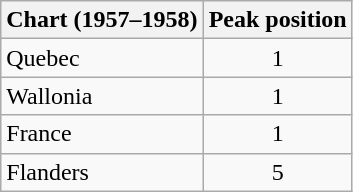<table class="wikitable sortable">
<tr>
<th>Chart (1957–1958)</th>
<th>Peak position</th>
</tr>
<tr>
<td>Quebec</td>
<td style="text-align:center">1</td>
</tr>
<tr>
<td>Wallonia</td>
<td style="text-align:center">1</td>
</tr>
<tr>
<td>France</td>
<td style="text-align:center">1</td>
</tr>
<tr>
<td>Flanders</td>
<td style="text-align:center">5</td>
</tr>
</table>
